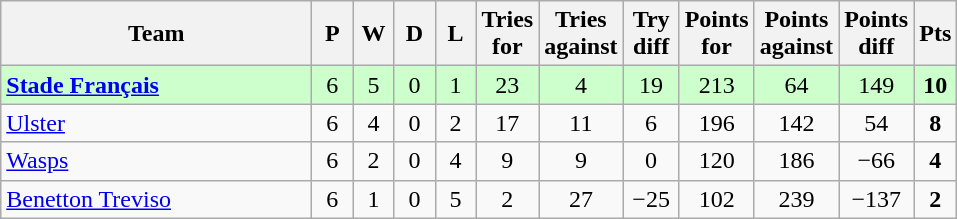<table class="wikitable" style="text-align: center;">
<tr>
<th width="200">Team</th>
<th width="20">P</th>
<th width="20">W</th>
<th width="20">D</th>
<th width="20">L</th>
<th width="20">Tries for</th>
<th width="20">Tries against</th>
<th width="30">Try diff</th>
<th width="20">Points for</th>
<th width="20">Points against</th>
<th width="25">Points diff</th>
<th width="20">Pts</th>
</tr>
<tr bgcolor="#ccffcc">
<td align=left> <strong><a href='#'>Stade Français</a></strong></td>
<td>6</td>
<td>5</td>
<td>0</td>
<td>1</td>
<td>23</td>
<td>4</td>
<td>19</td>
<td>213</td>
<td>64</td>
<td>149</td>
<td><strong>10</strong></td>
</tr>
<tr>
<td align=left> <a href='#'>Ulster</a></td>
<td>6</td>
<td>4</td>
<td>0</td>
<td>2</td>
<td>17</td>
<td>11</td>
<td>6</td>
<td>196</td>
<td>142</td>
<td>54</td>
<td><strong>8</strong></td>
</tr>
<tr>
<td align=left> <a href='#'>Wasps</a></td>
<td>6</td>
<td>2</td>
<td>0</td>
<td>4</td>
<td>9</td>
<td>9</td>
<td>0</td>
<td>120</td>
<td>186</td>
<td>−66</td>
<td><strong>4</strong></td>
</tr>
<tr>
<td align=left> <a href='#'>Benetton Treviso</a></td>
<td>6</td>
<td>1</td>
<td>0</td>
<td>5</td>
<td>2</td>
<td>27</td>
<td>−25</td>
<td>102</td>
<td>239</td>
<td>−137</td>
<td><strong>2</strong></td>
</tr>
</table>
